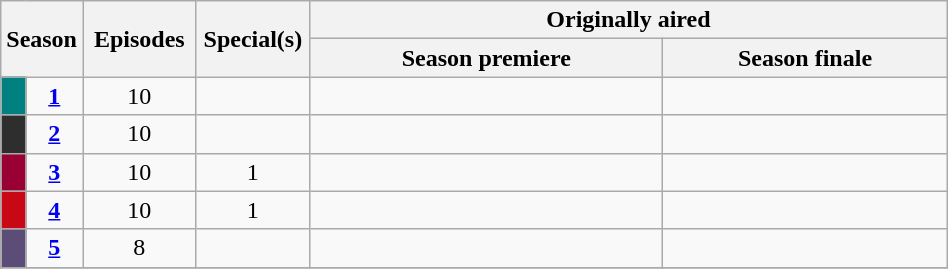<table class="wikitable"  style="width: 50%; text-align:center;">
<tr>
<th colspan="2" rowspan="2" style="width:5%;">Season</th>
<th rowspan="2" style="width:12%;">Episodes</th>
<th rowspan="2" style="width:12%;">Special(s)</th>
<th colspan="2">Originally aired</th>
</tr>
<tr>
<th>Season premiere</th>
<th>Season finale</th>
</tr>
<tr>
<td style="background:teal; color:#fff; width:1%;"> </td>
<td><strong><a href='#'>1</a></strong></td>
<td>10</td>
<td></td>
<td></td>
<td></td>
</tr>
<tr>
<td style="background:#2e2e2e; color:#fff; width:1%;"> </td>
<td><strong><a href='#'>2</a></strong></td>
<td>10</td>
<td></td>
<td></td>
<td></td>
</tr>
<tr>
<td style="background:#903; color:#fff; width:1%;"> </td>
<td><strong><a href='#'>3</a></strong></td>
<td>10</td>
<td>1</td>
<td></td>
<td></td>
</tr>
<tr>
<td style="background:#c80815; color:#fff; width:1%;"> </td>
<td><strong><a href='#'>4</a></strong></td>
<td>10</td>
<td>1</td>
<td></td>
<td></td>
</tr>
<tr>
<td style="background:#5C4C78; color:#fff; width:1%;"> </td>
<td><strong><a href='#'>5</a></strong></td>
<td>8</td>
<td></td>
<td></td>
<td></td>
</tr>
<tr>
</tr>
</table>
